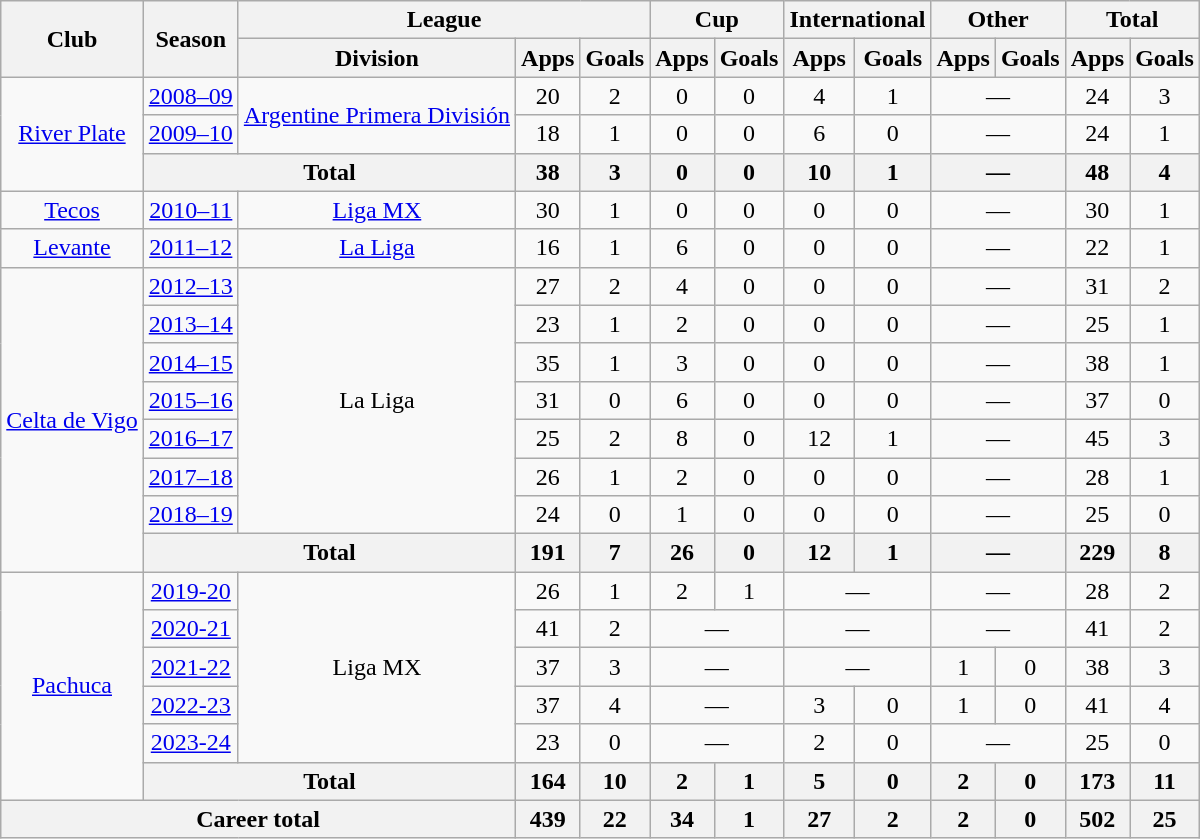<table class="wikitable" style="text-align: center">
<tr>
<th rowspan=2>Club</th>
<th rowspan=2>Season</th>
<th colspan=3>League</th>
<th colspan=2>Cup</th>
<th colspan=2>International</th>
<th colspan=2>Other</th>
<th colspan=2>Total</th>
</tr>
<tr>
<th>Division</th>
<th>Apps</th>
<th>Goals</th>
<th>Apps</th>
<th>Goals</th>
<th>Apps</th>
<th>Goals</th>
<th>Apps</th>
<th>Goals</th>
<th>Apps</th>
<th>Goals</th>
</tr>
<tr>
<td rowspan=3><a href='#'>River Plate</a></td>
<td><a href='#'>2008–09</a></td>
<td rowspan="2"><a href='#'>Argentine Primera División</a></td>
<td>20</td>
<td>2</td>
<td>0</td>
<td>0</td>
<td>4</td>
<td>1</td>
<td colspan="2">—</td>
<td>24</td>
<td>3</td>
</tr>
<tr>
<td><a href='#'>2009–10</a></td>
<td>18</td>
<td>1</td>
<td>0</td>
<td>0</td>
<td>6</td>
<td>0</td>
<td colspan="2">—</td>
<td>24</td>
<td>1</td>
</tr>
<tr>
<th colspan=2>Total</th>
<th>38</th>
<th>3</th>
<th>0</th>
<th>0</th>
<th>10</th>
<th>1</th>
<th colspan="2">—</th>
<th>48</th>
<th>4</th>
</tr>
<tr>
<td><a href='#'>Tecos</a></td>
<td><a href='#'>2010–11</a></td>
<td><a href='#'>Liga MX</a></td>
<td>30</td>
<td>1</td>
<td>0</td>
<td>0</td>
<td>0</td>
<td>0</td>
<td colspan="2">—</td>
<td>30</td>
<td>1</td>
</tr>
<tr>
<td><a href='#'>Levante</a></td>
<td><a href='#'>2011–12</a></td>
<td><a href='#'>La Liga</a></td>
<td>16</td>
<td>1</td>
<td>6</td>
<td>0</td>
<td>0</td>
<td>0</td>
<td colspan="2">—</td>
<td>22</td>
<td>1</td>
</tr>
<tr>
<td rowspan=8><a href='#'>Celta de Vigo</a></td>
<td><a href='#'>2012–13</a></td>
<td rowspan=7>La Liga</td>
<td>27</td>
<td>2</td>
<td>4</td>
<td>0</td>
<td>0</td>
<td>0</td>
<td colspan="2">—</td>
<td>31</td>
<td>2</td>
</tr>
<tr>
<td><a href='#'>2013–14</a></td>
<td>23</td>
<td>1</td>
<td>2</td>
<td>0</td>
<td>0</td>
<td>0</td>
<td colspan="2">—</td>
<td>25</td>
<td>1</td>
</tr>
<tr>
<td><a href='#'>2014–15</a></td>
<td>35</td>
<td>1</td>
<td>3</td>
<td>0</td>
<td>0</td>
<td>0</td>
<td colspan="2">—</td>
<td>38</td>
<td>1</td>
</tr>
<tr>
<td><a href='#'>2015–16</a></td>
<td>31</td>
<td>0</td>
<td>6</td>
<td>0</td>
<td>0</td>
<td>0</td>
<td colspan="2">—</td>
<td>37</td>
<td>0</td>
</tr>
<tr>
<td><a href='#'>2016–17</a></td>
<td>25</td>
<td>2</td>
<td>8</td>
<td>0</td>
<td>12</td>
<td>1</td>
<td colspan="2">—</td>
<td>45</td>
<td>3</td>
</tr>
<tr>
<td><a href='#'>2017–18</a></td>
<td>26</td>
<td>1</td>
<td>2</td>
<td>0</td>
<td>0</td>
<td>0</td>
<td colspan="2">—</td>
<td>28</td>
<td>1</td>
</tr>
<tr>
<td><a href='#'>2018–19</a></td>
<td>24</td>
<td>0</td>
<td>1</td>
<td>0</td>
<td>0</td>
<td>0</td>
<td colspan="2">—</td>
<td>25</td>
<td>0</td>
</tr>
<tr>
<th colspan=2>Total</th>
<th>191</th>
<th>7</th>
<th>26</th>
<th>0</th>
<th>12</th>
<th>1</th>
<th colspan="2">—</th>
<th>229</th>
<th>8</th>
</tr>
<tr>
<td rowspan="6"><a href='#'>Pachuca</a></td>
<td><a href='#'>2019-20</a></td>
<td rowspan="5">Liga MX</td>
<td>26</td>
<td>1</td>
<td>2</td>
<td>1</td>
<td colspan="2">—</td>
<td colspan="2">—</td>
<td>28</td>
<td>2</td>
</tr>
<tr>
<td><a href='#'>2020-21</a></td>
<td>41</td>
<td>2</td>
<td colspan="2">—</td>
<td colspan="2">—</td>
<td colspan="2">—</td>
<td>41</td>
<td>2</td>
</tr>
<tr>
<td><a href='#'>2021-22</a></td>
<td>37</td>
<td>3</td>
<td colspan="2">—</td>
<td colspan="2">—</td>
<td>1</td>
<td>0</td>
<td>38</td>
<td>3</td>
</tr>
<tr>
<td><a href='#'>2022-23</a></td>
<td>37</td>
<td>4</td>
<td colspan="2">—</td>
<td>3</td>
<td>0</td>
<td>1</td>
<td>0</td>
<td>41</td>
<td>4</td>
</tr>
<tr>
<td><a href='#'>2023-24</a></td>
<td>23</td>
<td>0</td>
<td colspan="2">—</td>
<td>2</td>
<td>0</td>
<td colspan="2">—</td>
<td>25</td>
<td>0</td>
</tr>
<tr>
<th colspan="2">Total</th>
<th>164</th>
<th>10</th>
<th>2</th>
<th>1</th>
<th>5</th>
<th>0</th>
<th>2</th>
<th>0</th>
<th>173</th>
<th>11</th>
</tr>
<tr>
<th colspan=3>Career total</th>
<th>439</th>
<th>22</th>
<th>34</th>
<th>1</th>
<th>27</th>
<th>2</th>
<th>2</th>
<th>0</th>
<th>502</th>
<th>25</th>
</tr>
</table>
